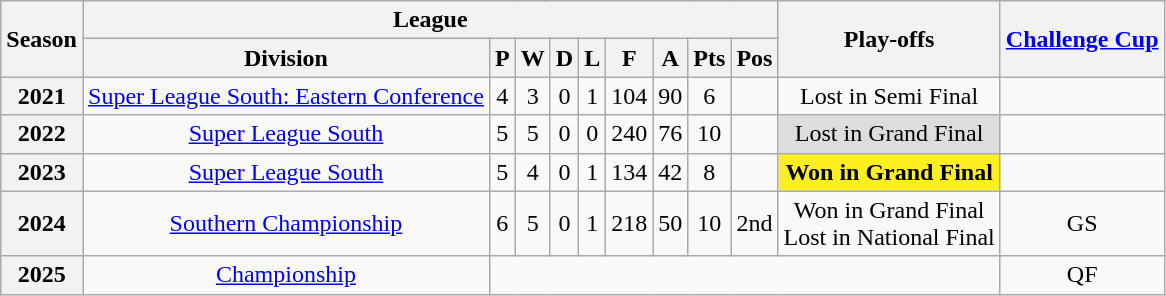<table class="wikitable" style="text-align: center">
<tr>
<th rowspan=2>Season</th>
<th colspan=9>League</th>
<th rowspan=2>Play-offs</th>
<th rowspan=2><a href='#'>Challenge Cup</a></th>
</tr>
<tr>
<th>Division</th>
<th>P</th>
<th>W</th>
<th>D</th>
<th>L</th>
<th>F</th>
<th>A</th>
<th>Pts</th>
<th>Pos</th>
</tr>
<tr>
<th scope="row">2021</th>
<td><a href='#'>Super League South: Eastern Conference</a></td>
<td>4</td>
<td>3</td>
<td>0</td>
<td>1</td>
<td>104</td>
<td>90</td>
<td>6</td>
<td></td>
<td>Lost in Semi Final</td>
<td></td>
</tr>
<tr>
<th scope="row">2022</th>
<td><a href='#'>Super League South</a></td>
<td>5</td>
<td>5</td>
<td>0</td>
<td>0</td>
<td>240</td>
<td>76</td>
<td>10</td>
<td></td>
<td style="background-color:#DDD">Lost in Grand Final</td>
<td></td>
</tr>
<tr>
<th scope="row">2023</th>
<td><a href='#'>Super League South</a></td>
<td>5</td>
<td>4</td>
<td>0</td>
<td>1</td>
<td>134</td>
<td>42</td>
<td>8</td>
<td></td>
<td style="background-color:#FE2"><strong>Won in Grand Final</strong></td>
<td></td>
</tr>
<tr>
<th>2024</th>
<td><a href='#'>Southern Championship</a></td>
<td>6</td>
<td>5</td>
<td>0</td>
<td>1</td>
<td>218</td>
<td>50</td>
<td>10</td>
<td>2nd</td>
<td>Won in Grand Final<br>Lost in National Final</td>
<td>GS</td>
</tr>
<tr>
<th scope="row">2025</th>
<td><a href='#'>Championship</a></td>
<td colspan=9></td>
<td>QF</td>
</tr>
</table>
